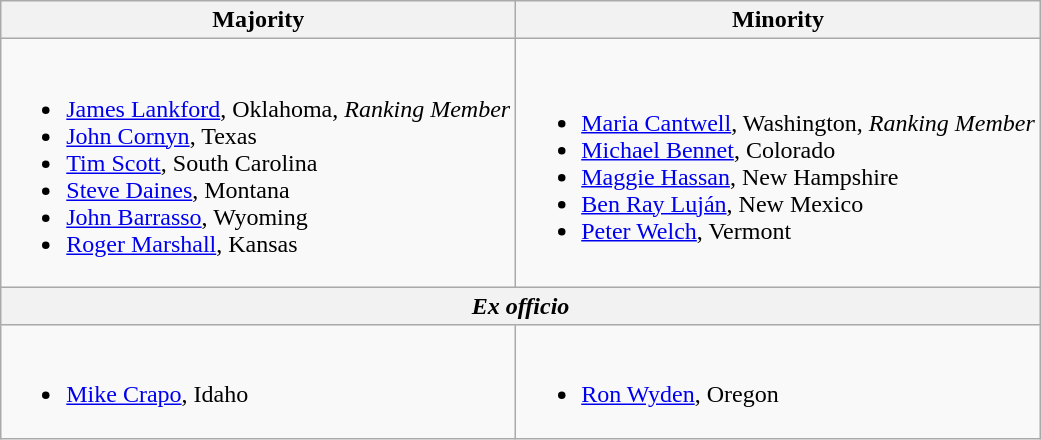<table class=wikitable>
<tr>
<th>Majority</th>
<th>Minority</th>
</tr>
<tr>
<td><br><ul><li><a href='#'>James Lankford</a>, Oklahoma, <em>Ranking Member</em></li><li><a href='#'>John Cornyn</a>, Texas</li><li><a href='#'>Tim Scott</a>, South Carolina</li><li><a href='#'>Steve Daines</a>, Montana</li><li><a href='#'>John Barrasso</a>, Wyoming</li><li><a href='#'>Roger Marshall</a>, Kansas</li></ul></td>
<td><br><ul><li><a href='#'>Maria Cantwell</a>, Washington, <em>Ranking Member</em></li><li><a href='#'>Michael Bennet</a>, Colorado</li><li><a href='#'>Maggie Hassan</a>, New Hampshire</li><li><a href='#'>Ben Ray Luján</a>, New Mexico</li><li><a href='#'>Peter Welch</a>, Vermont</li></ul></td>
</tr>
<tr>
<th colspan=2><em>Ex officio</em></th>
</tr>
<tr>
<td><br><ul><li><a href='#'>Mike Crapo</a>, Idaho</li></ul></td>
<td><br><ul><li><a href='#'>Ron Wyden</a>, Oregon</li></ul></td>
</tr>
</table>
